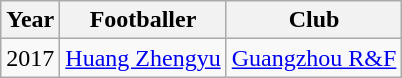<table class="wikitable">
<tr>
<th>Year</th>
<th>Footballer</th>
<th>Club</th>
</tr>
<tr>
<td>2017</td>
<td><a href='#'>Huang Zhengyu</a></td>
<td><a href='#'>Guangzhou R&F</a></td>
</tr>
</table>
